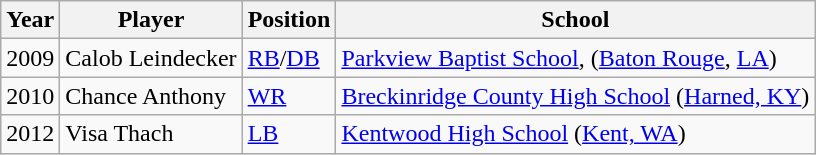<table class="wikitable">
<tr>
<th bgcolor="#e5e5e5">Year</th>
<th bgcolor="#e5e5e5">Player</th>
<th bgcolor="#e5e5e5">Position</th>
<th bgcolor="#e5e5e5">School</th>
</tr>
<tr>
<td>2009</td>
<td>Calob Leindecker</td>
<td><a href='#'>RB</a>/<a href='#'>DB</a></td>
<td><a href='#'>Parkview Baptist School</a>, (<a href='#'>Baton Rouge</a>, <a href='#'>LA</a>)</td>
</tr>
<tr>
<td>2010</td>
<td>Chance Anthony</td>
<td><a href='#'>WR</a></td>
<td><a href='#'>Breckinridge County High School</a> (<a href='#'>Harned, KY</a>)</td>
</tr>
<tr>
<td>2012</td>
<td>Visa Thach</td>
<td><a href='#'>LB</a></td>
<td><a href='#'>Kentwood High School</a> (<a href='#'>Kent, WA</a>)</td>
</tr>
</table>
